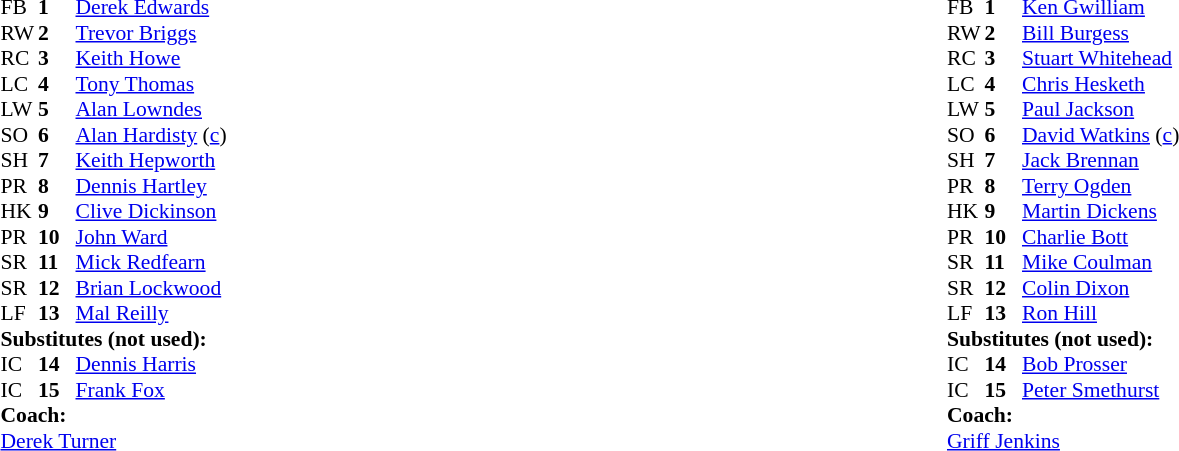<table width="100%">
<tr>
<td valign="top" width="50%"><br><table style="font-size: 90%" cellspacing="0" cellpadding="0">
<tr>
<th width="25"></th>
<th width="25"></th>
</tr>
<tr>
<td>FB</td>
<td><strong>1</strong></td>
<td><a href='#'>Derek Edwards</a></td>
</tr>
<tr>
<td>RW</td>
<td><strong>2</strong></td>
<td><a href='#'>Trevor Briggs</a></td>
</tr>
<tr>
<td>RC</td>
<td><strong>3</strong></td>
<td><a href='#'>Keith Howe</a></td>
</tr>
<tr>
<td>LC</td>
<td><strong>4</strong></td>
<td><a href='#'>Tony Thomas</a></td>
</tr>
<tr>
<td>LW</td>
<td><strong>5</strong></td>
<td><a href='#'>Alan Lowndes</a></td>
</tr>
<tr>
<td>SO</td>
<td><strong>6</strong></td>
<td><a href='#'>Alan Hardisty</a> (<a href='#'>c</a>)</td>
</tr>
<tr>
<td>SH</td>
<td><strong>7</strong></td>
<td><a href='#'>Keith Hepworth</a></td>
</tr>
<tr>
<td>PR</td>
<td><strong>8</strong></td>
<td><a href='#'>Dennis Hartley</a></td>
</tr>
<tr>
<td>HK</td>
<td><strong>9</strong></td>
<td><a href='#'>Clive Dickinson</a></td>
</tr>
<tr>
<td>PR</td>
<td><strong>10</strong></td>
<td><a href='#'>John Ward</a></td>
</tr>
<tr>
<td>SR</td>
<td><strong>11</strong></td>
<td><a href='#'>Mick Redfearn</a></td>
</tr>
<tr>
<td>SR</td>
<td><strong>12</strong></td>
<td><a href='#'>Brian Lockwood</a></td>
</tr>
<tr>
<td>LF</td>
<td><strong>13</strong></td>
<td><a href='#'>Mal Reilly</a></td>
</tr>
<tr>
<td colspan=3><strong>Substitutes (not used):</strong></td>
</tr>
<tr>
<td>IC</td>
<td><strong>14</strong></td>
<td><a href='#'>Dennis Harris</a></td>
</tr>
<tr>
<td>IC</td>
<td><strong>15</strong></td>
<td><a href='#'>Frank Fox</a></td>
</tr>
<tr>
<td colspan=3><strong>Coach:</strong></td>
</tr>
<tr>
<td colspan="4"><a href='#'>Derek Turner</a></td>
</tr>
</table>
</td>
<td valign="top" width="50%"><br><table style="font-size: 90%" cellspacing="0" cellpadding="0">
<tr>
<th width="25"></th>
<th width="25"></th>
</tr>
<tr>
<td>FB</td>
<td><strong>1</strong></td>
<td><a href='#'>Ken Gwilliam</a></td>
</tr>
<tr>
<td>RW</td>
<td><strong>2</strong></td>
<td><a href='#'>Bill Burgess</a></td>
</tr>
<tr>
<td>RC</td>
<td><strong>3</strong></td>
<td><a href='#'>Stuart Whitehead</a></td>
</tr>
<tr>
<td>LC</td>
<td><strong>4</strong></td>
<td><a href='#'>Chris Hesketh</a></td>
</tr>
<tr>
<td>LW</td>
<td><strong>5</strong></td>
<td><a href='#'>Paul Jackson</a></td>
</tr>
<tr>
<td>SO</td>
<td><strong>6</strong></td>
<td><a href='#'>David Watkins</a> (<a href='#'>c</a>)</td>
</tr>
<tr>
<td>SH</td>
<td><strong>7</strong></td>
<td><a href='#'>Jack Brennan</a></td>
</tr>
<tr>
<td>PR</td>
<td><strong>8</strong></td>
<td><a href='#'>Terry Ogden</a></td>
</tr>
<tr>
<td>HK</td>
<td><strong>9</strong></td>
<td><a href='#'>Martin Dickens</a></td>
</tr>
<tr>
<td>PR</td>
<td><strong>10</strong></td>
<td><a href='#'>Charlie Bott</a></td>
</tr>
<tr>
<td>SR</td>
<td><strong>11</strong></td>
<td><a href='#'>Mike Coulman</a></td>
</tr>
<tr>
<td>SR</td>
<td><strong>12</strong></td>
<td><a href='#'>Colin Dixon</a></td>
</tr>
<tr>
<td>LF</td>
<td><strong>13</strong></td>
<td><a href='#'>Ron Hill</a></td>
</tr>
<tr>
<td colspan=3><strong>Substitutes (not used):</strong></td>
</tr>
<tr>
<td>IC</td>
<td><strong>14</strong></td>
<td><a href='#'>Bob Prosser</a></td>
</tr>
<tr>
<td>IC</td>
<td><strong>15</strong></td>
<td><a href='#'>Peter Smethurst</a></td>
</tr>
<tr>
<td colspan=3><strong>Coach:</strong></td>
</tr>
<tr>
<td colspan="4"><a href='#'>Griff Jenkins</a></td>
</tr>
</table>
</td>
</tr>
</table>
